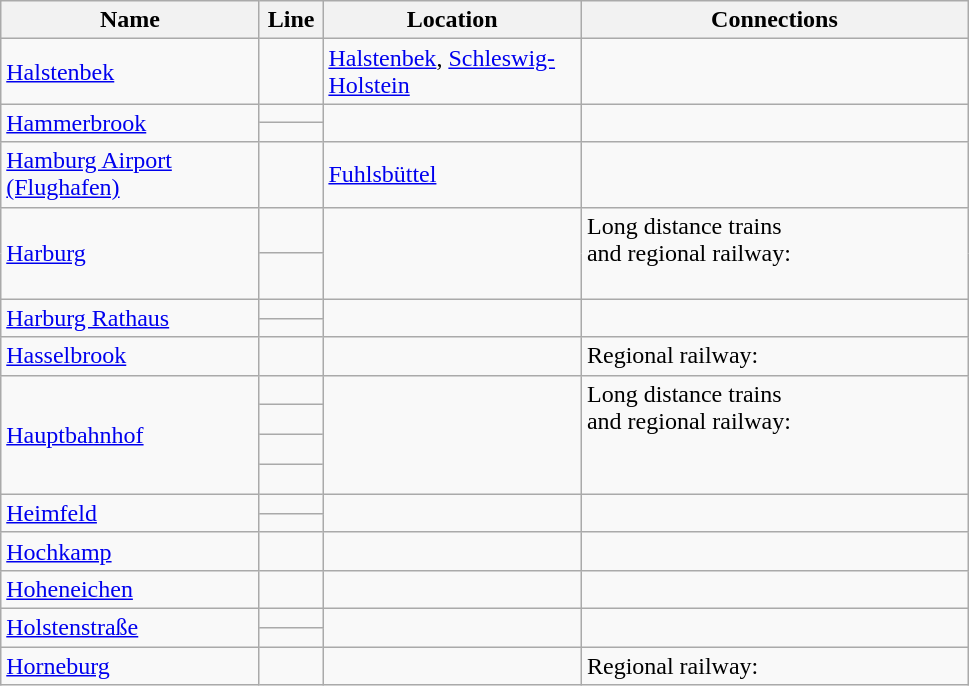<table class="wikitable">
<tr>
<th width="165px">Name</th>
<th width="35px">Line</th>
<th width="165px">Location</th>
<th width="250px">Connections</th>
</tr>
<tr>
<td><a href='#'>Halstenbek</a></td>
<td></td>
<td><a href='#'>Halstenbek</a>, <a href='#'>Schleswig-Holstein</a></td>
<td></td>
</tr>
<tr>
<td rowspan="2"><a href='#'>Hammerbrook</a></td>
<td></td>
<td rowspan="2"></td>
<td rowspan="2"></td>
</tr>
<tr>
<td></td>
</tr>
<tr>
<td><a href='#'>Hamburg Airport (Flughafen)</a></td>
<td></td>
<td><a href='#'>Fuhlsbüttel</a></td>
<td></td>
</tr>
<tr>
<td rowspan="2"><a href='#'>Harburg</a></td>
<td></td>
<td rowspan="2"></td>
<td rowspan="2">Long distance trains <br> and regional railway:<br>  <br></td>
</tr>
<tr>
<td></td>
</tr>
<tr>
<td rowspan="2"><a href='#'>Harburg Rathaus</a></td>
<td></td>
<td rowspan="2"></td>
<td rowspan="2"></td>
</tr>
<tr>
<td></td>
</tr>
<tr>
<td><a href='#'>Hasselbrook</a></td>
<td></td>
<td></td>
<td>Regional railway: <br></td>
</tr>
<tr>
<td rowspan="4"><a href='#'>Hauptbahnhof</a></td>
<td></td>
<td rowspan="4"></td>
<td rowspan="4">Long distance trains<br>and regional railway:<br>     <br>    <br></td>
</tr>
<tr>
<td></td>
</tr>
<tr>
<td></td>
</tr>
<tr>
<td></td>
</tr>
<tr>
<td rowspan="2"><a href='#'>Heimfeld</a></td>
<td></td>
<td rowspan="2"></td>
<td rowspan="2"></td>
</tr>
<tr>
<td></td>
</tr>
<tr>
<td><a href='#'>Hochkamp</a></td>
<td></td>
<td></td>
<td></td>
</tr>
<tr>
<td><a href='#'>Hoheneichen</a></td>
<td></td>
<td></td>
<td></td>
</tr>
<tr>
<td rowspan="2"><a href='#'>Holstenstraße</a></td>
<td></td>
<td rowspan="2"></td>
<td rowspan="2"></td>
</tr>
<tr>
<td></td>
</tr>
<tr>
<td><a href='#'>Horneburg</a></td>
<td></td>
<td></td>
<td>Regional railway: </td>
</tr>
</table>
